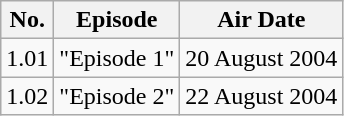<table class="wikitable">
<tr>
<th>No.</th>
<th>Episode</th>
<th>Air Date</th>
</tr>
<tr>
<td>1.01</td>
<td>"Episode 1"</td>
<td>20 August 2004</td>
</tr>
<tr>
<td>1.02</td>
<td>"Episode 2"</td>
<td>22 August 2004</td>
</tr>
</table>
